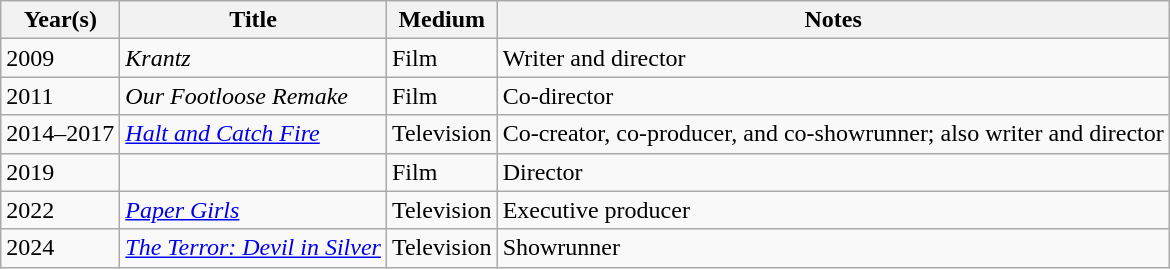<table class="wikitable sortable">
<tr>
<th>Year(s)</th>
<th>Title</th>
<th>Medium</th>
<th scope="col" class="unsortable">Notes</th>
</tr>
<tr>
<td>2009</td>
<td><em>Krantz</em></td>
<td>Film</td>
<td>Writer and director</td>
</tr>
<tr>
<td>2011</td>
<td><em>Our Footloose Remake</em></td>
<td>Film</td>
<td>Co-director</td>
</tr>
<tr>
<td>2014–2017</td>
<td><em><a href='#'>Halt and Catch Fire</a></em></td>
<td>Television</td>
<td>Co-creator, co-producer, and co-showrunner; also writer and director</td>
</tr>
<tr>
<td>2019</td>
<td><em></em></td>
<td>Film</td>
<td>Director</td>
</tr>
<tr>
<td>2022</td>
<td><em><a href='#'>Paper Girls</a></em></td>
<td>Television</td>
<td>Executive producer</td>
</tr>
<tr>
<td>2024</td>
<td><em><a href='#'>The Terror: Devil in Silver</a></em></td>
<td>Television</td>
<td>Showrunner</td>
</tr>
</table>
